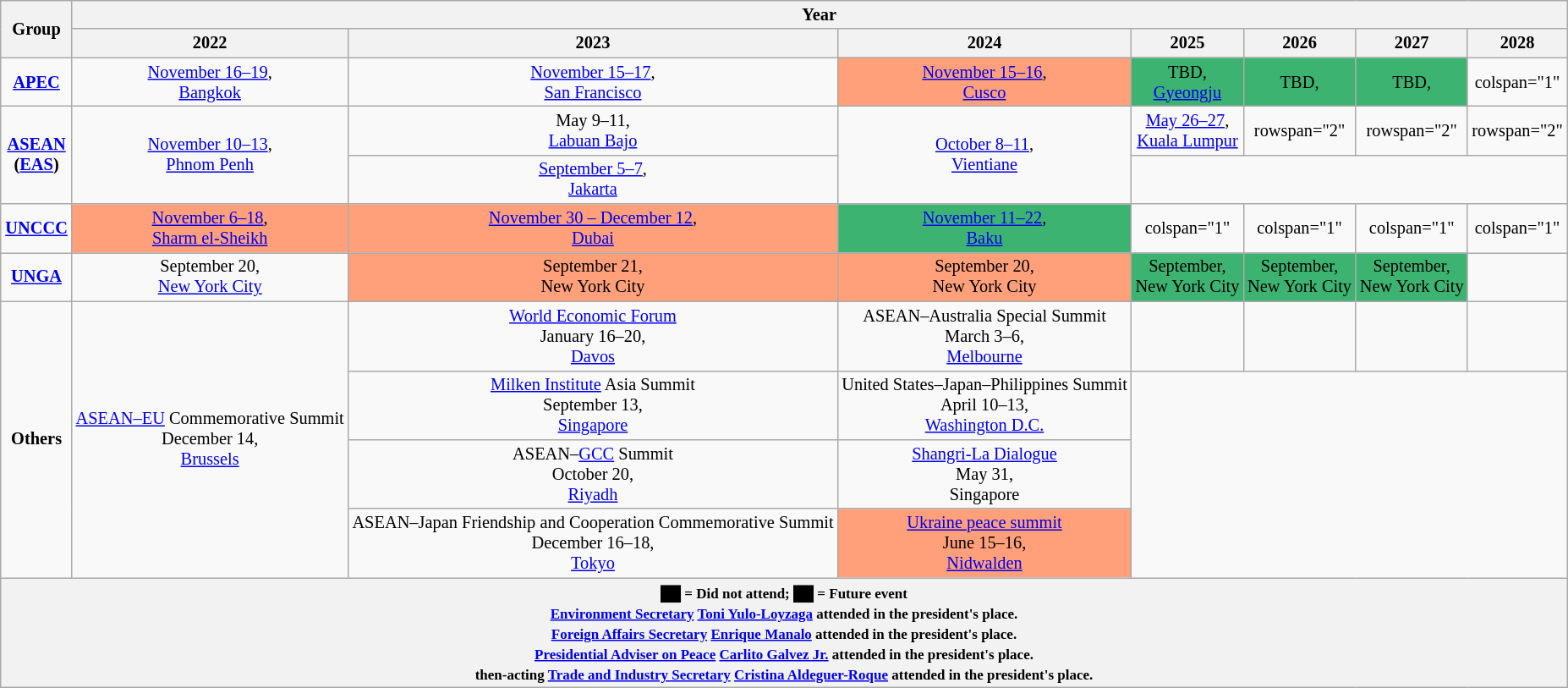<table class="wikitable" style="margin:1em auto; font-size:85%; text-align:center;">
<tr>
<th rowspan="2">Group</th>
<th colspan="7">Year</th>
</tr>
<tr>
<th>2022</th>
<th>2023</th>
<th>2024</th>
<th>2025</th>
<th>2026</th>
<th>2027</th>
<th>2028</th>
</tr>
<tr>
<td><strong><a href='#'>APEC</a></strong></td>
<td><a href='#'>November 16–19</a>,<br> <a href='#'>Bangkok</a></td>
<td><a href='#'>November 15–17</a>,<br> <a href='#'>San Francisco</a></td>
<td style="background:#ffa07a;"><a href='#'>November 15–16</a>,<br> <a href='#'>Cusco</a></td>
<td style="background:#3Cb371;">TBD,<br> <a href='#'>Gyeongju</a></td>
<td style="background:#3Cb371;">TBD,<br></td>
<td style="background:#3Cb371;">TBD,<br></td>
<td>colspan="1" </td>
</tr>
<tr>
<td rowspan="2"><strong><a href='#'>ASEAN</a><br>(<a href='#'>EAS</a>)</strong></td>
<td rowspan="2"><a href='#'>November 10–13</a>,<br> <a href='#'>Phnom Penh</a></td>
<td>May 9–11,<br> <a href='#'>Labuan Bajo</a></td>
<td rowspan="2"><a href='#'>October 8–11</a>,<br> <a href='#'>Vientiane</a></td>
<td><a href='#'>May 26–27</a>, <br> <a href='#'>Kuala Lumpur</a></td>
<td>rowspan="2" </td>
<td>rowspan="2" </td>
<td>rowspan="2" </td>
</tr>
<tr>
<td><a href='#'>September 5–7</a>,<br> <a href='#'>Jakarta</a></td>
</tr>
<tr>
<td><strong><a href='#'>UNCCC</a></strong></td>
<td style="background:#ffa07a;"><a href='#'>November 6–18</a>,<br> <a href='#'>Sharm el-Sheikh</a></td>
<td style="background:#ffa07a;"><a href='#'>November 30 – December 12</a>,<br> <a href='#'>Dubai</a></td>
<td style="background:#3Cb371;"><a href='#'>November 11–22</a>,<br> <a href='#'>Baku</a></td>
<td>colspan="1" </td>
<td>colspan="1" </td>
<td>colspan="1" </td>
<td>colspan="1" </td>
</tr>
<tr>
<td><strong><a href='#'>UNGA</a></strong></td>
<td>September 20,<br> <a href='#'>New York City</a></td>
<td style="background:#ffa07a;">September 21,<br> New York City</td>
<td style="background:#ffa07a;">September 20,<br> New York City</td>
<td style="background:#3Cb371;">September,<br> New York City</td>
<td style="background:#3Cb371;">September,<br> New York City</td>
<td style="background:#3Cb371;">September,<br> New York City</td>
<td></td>
</tr>
<tr>
<td rowspan="4"><strong>Others</strong></td>
<td rowspan="4"><a href='#'>ASEAN–EU</a> Commemorative Summit<br>December 14,<br> <a href='#'>Brussels</a></td>
<td><a href='#'>World Economic Forum</a><br>January 16–20,<br> <a href='#'>Davos</a></td>
<td>ASEAN–Australia Special Summit<br>March 3–6,<br> <a href='#'>Melbourne</a></td>
<td></td>
<td></td>
<td></td>
<td></td>
</tr>
<tr>
<td><a href='#'>Milken Institute</a> Asia Summit<br>September 13,<br> <a href='#'>Singapore</a></td>
<td>United States–Japan–Philippines Summit<br>April 10–13,<br> <a href='#'>Washington D.C.</a></td>
</tr>
<tr>
<td>ASEAN–<a href='#'>GCC</a> Summit<br>October 20,<br> <a href='#'>Riyadh</a></td>
<td><a href='#'>Shangri-La Dialogue</a><br>May 31,<br> Singapore</td>
</tr>
<tr>
<td>ASEAN–Japan Friendship and Cooperation Commemorative Summit<br>December 16–18,<br> <a href='#'>Tokyo</a></td>
<td style="background:#ffa07a;"><a href='#'>Ukraine peace summit</a><br>June 15–16,<br> <a href='#'>Nidwalden</a></td>
</tr>
<tr>
<th colspan="8"><small><span>██</span> = Did not attend; <span>██</span> = Future event</small><br><small><a href='#'>Environment Secretary</a> <a href='#'>Toni Yulo-Loyzaga</a> attended in the president's place.<br><a href='#'>Foreign Affairs Secretary</a> <a href='#'>Enrique Manalo</a> attended in the president's place.<br> <a href='#'>Presidential Adviser on Peace</a> <a href='#'>Carlito Galvez Jr.</a> attended in the president's place.<br> then-acting <a href='#'>Trade and Industry Secretary</a> <a href='#'>Cristina Aldeguer-Roque</a> attended in the president's place.<br></small></th>
</tr>
</table>
